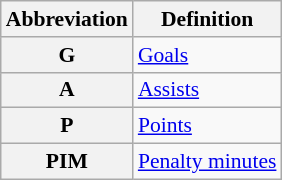<table class="wikitable" style="font-size:90%;">
<tr>
<th scope="col">Abbreviation</th>
<th scope="col">Definition</th>
</tr>
<tr>
<th scope="row">G</th>
<td><a href='#'>Goals</a></td>
</tr>
<tr>
<th scope="row">A</th>
<td><a href='#'>Assists</a></td>
</tr>
<tr>
<th scope="row">P</th>
<td><a href='#'>Points</a></td>
</tr>
<tr>
<th scope="row">PIM</th>
<td><a href='#'>Penalty minutes</a></td>
</tr>
</table>
